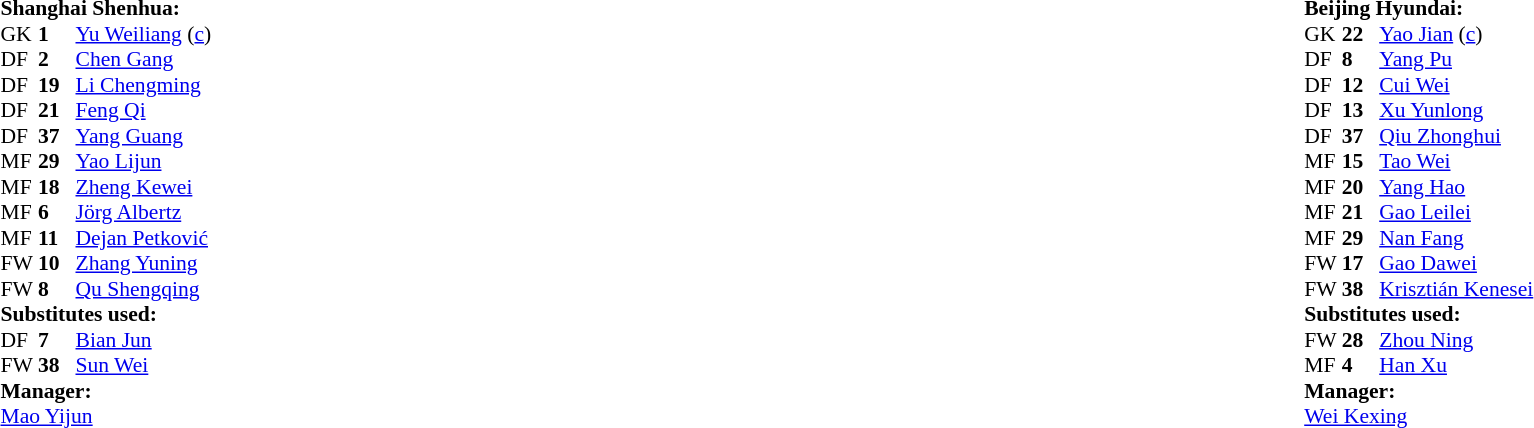<table width="100%">
<tr>
<td valign="top" width="50%"><br><table style="font-size: 90%" cellspacing="0" cellpadding="0">
<tr>
<td colspan="4"><strong>Shanghai Shenhua:</strong></td>
</tr>
<tr>
<th width=25></th>
<th width=25></th>
</tr>
<tr>
<td>GK</td>
<td><strong>1</strong></td>
<td> <a href='#'>Yu Weiliang</a> (<a href='#'>c</a>)</td>
</tr>
<tr>
<td>DF</td>
<td><strong>2</strong></td>
<td> <a href='#'>Chen Gang</a></td>
<td></td>
</tr>
<tr>
<td>DF</td>
<td><strong>19</strong></td>
<td> <a href='#'>Li Chengming</a></td>
</tr>
<tr>
<td>DF</td>
<td><strong>21</strong></td>
<td> <a href='#'>Feng Qi</a></td>
<td></td>
<td></td>
</tr>
<tr>
<td>DF</td>
<td><strong>37</strong></td>
<td> <a href='#'>Yang Guang</a></td>
<td></td>
<td></td>
</tr>
<tr>
<td>MF</td>
<td><strong>29</strong></td>
<td> <a href='#'>Yao Lijun</a></td>
<td></td>
</tr>
<tr>
<td>MF</td>
<td><strong>18</strong></td>
<td> <a href='#'>Zheng Kewei</a></td>
</tr>
<tr>
<td>MF</td>
<td><strong>6</strong></td>
<td> <a href='#'>Jörg Albertz</a></td>
</tr>
<tr>
<td>MF</td>
<td><strong>11</strong></td>
<td> <a href='#'>Dejan Petković</a></td>
</tr>
<tr>
<td>FW</td>
<td><strong>10</strong></td>
<td> <a href='#'>Zhang Yuning</a></td>
</tr>
<tr>
<td>FW</td>
<td><strong>8</strong></td>
<td> <a href='#'>Qu Shengqing</a></td>
<td></td>
</tr>
<tr>
<td colspan=3><strong>Substitutes used:</strong></td>
</tr>
<tr>
<td>DF</td>
<td><strong>7</strong></td>
<td> <a href='#'>Bian Jun</a></td>
<td></td>
<td></td>
</tr>
<tr>
<td>FW</td>
<td><strong>38</strong></td>
<td> <a href='#'>Sun Wei</a></td>
<td></td>
<td></td>
</tr>
<tr>
<td colspan=3><strong>Manager:</strong></td>
</tr>
<tr>
<td colspan=4> <a href='#'>Mao Yijun</a></td>
</tr>
</table>
</td>
<td valign="top"></td>
<td valign="top" width="50%"><br><table style="font-size: 90%" cellspacing="0" cellpadding="0" align=center>
<tr>
<td colspan="4"><strong>Beijing Hyundai:</strong></td>
</tr>
<tr>
<th width=25></th>
<th width=25></th>
</tr>
<tr>
<td>GK</td>
<td><strong>22</strong></td>
<td> <a href='#'>Yao Jian</a> (<a href='#'>c</a>)</td>
</tr>
<tr>
<td>DF</td>
<td><strong>8</strong></td>
<td> <a href='#'>Yang Pu</a></td>
</tr>
<tr>
<td>DF</td>
<td><strong>12</strong></td>
<td> <a href='#'>Cui Wei</a></td>
<td></td>
</tr>
<tr>
<td>DF</td>
<td><strong>13</strong></td>
<td> <a href='#'>Xu Yunlong</a></td>
</tr>
<tr>
<td>DF</td>
<td><strong>37</strong></td>
<td> <a href='#'>Qiu Zhonghui</a></td>
</tr>
<tr>
<td>MF</td>
<td><strong>15</strong></td>
<td> <a href='#'>Tao Wei</a></td>
</tr>
<tr>
<td>MF</td>
<td><strong>20</strong></td>
<td> <a href='#'>Yang Hao</a></td>
</tr>
<tr>
<td>MF</td>
<td><strong>21</strong></td>
<td> <a href='#'>Gao Leilei</a></td>
<td></td>
<td></td>
</tr>
<tr>
<td>MF</td>
<td><strong>29</strong></td>
<td> <a href='#'>Nan Fang</a></td>
<td></td>
<td></td>
</tr>
<tr>
<td>FW</td>
<td><strong>17</strong></td>
<td> <a href='#'>Gao Dawei</a></td>
</tr>
<tr>
<td>FW</td>
<td><strong>38</strong></td>
<td> <a href='#'>Krisztián Kenesei</a></td>
</tr>
<tr>
<td colspan=3><strong>Substitutes used:</strong></td>
</tr>
<tr>
<td>FW</td>
<td><strong>28</strong></td>
<td> <a href='#'>Zhou Ning</a></td>
<td></td>
<td></td>
</tr>
<tr>
<td>MF</td>
<td><strong>4</strong></td>
<td> <a href='#'>Han Xu</a></td>
<td></td>
<td></td>
</tr>
<tr>
<td colspan=3><strong>Manager:</strong></td>
</tr>
<tr>
<td colspan=4> <a href='#'>Wei Kexing</a></td>
</tr>
</table>
</td>
</tr>
</table>
